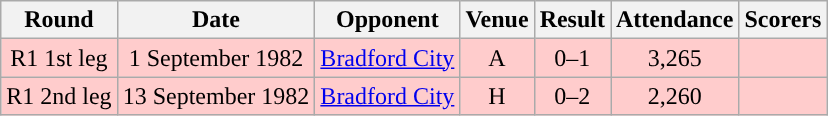<table class="wikitable" style="font-size:100%; text-align:center">
<tr>
<th>Round</th>
<th>Date</th>
<th>Opponent</th>
<th>Venue</th>
<th>Result</th>
<th>Attendance</th>
<th>Scorers</th>
</tr>
<tr style="background-color: #FFCCCC;">
<td>R1 1st leg</td>
<td>1 September 1982</td>
<td><a href='#'>Bradford City</a></td>
<td>A</td>
<td>0–1</td>
<td>3,265</td>
<td></td>
</tr>
<tr style="background-color: #FFCCCC;">
<td>R1 2nd leg</td>
<td>13 September 1982</td>
<td><a href='#'>Bradford City</a></td>
<td>H</td>
<td>0–2</td>
<td>2,260</td>
<td></td>
</tr>
</table>
